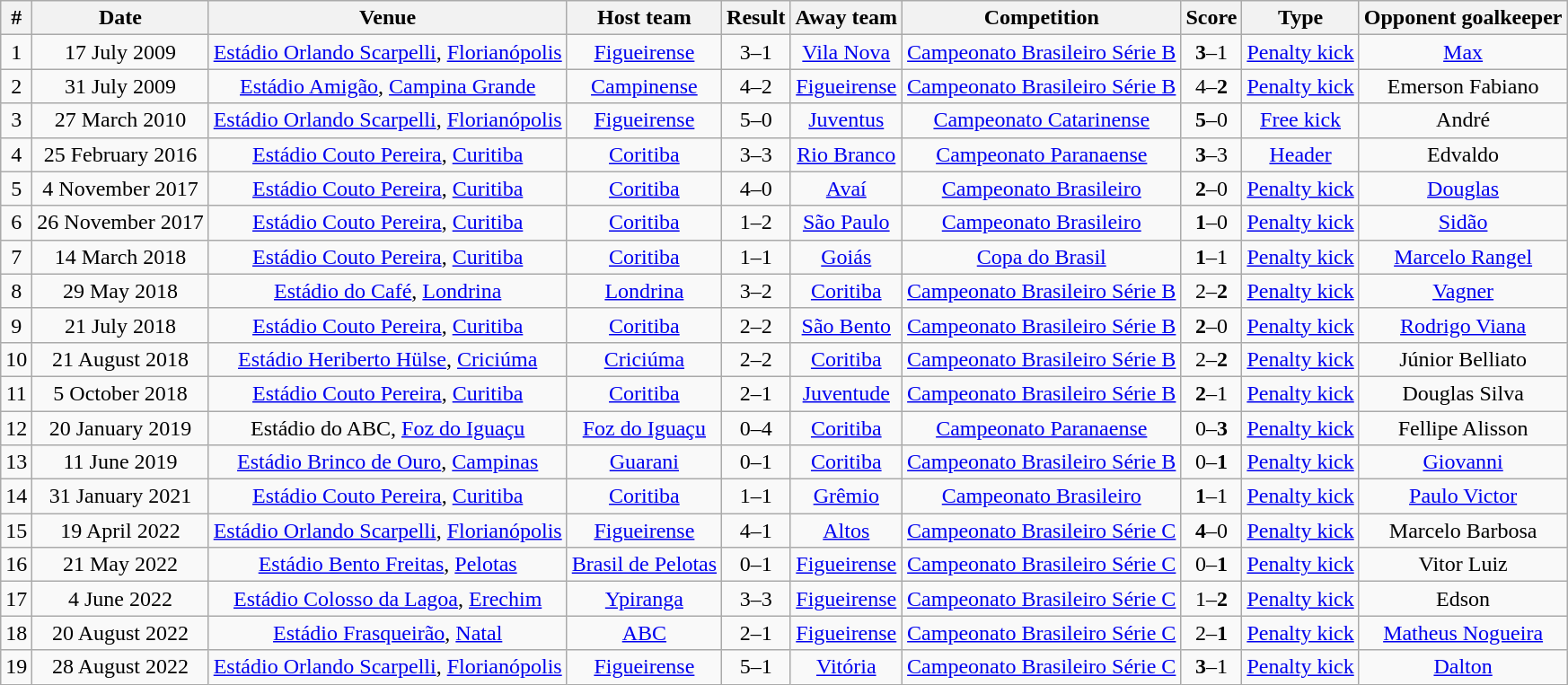<table class="wikitable sortable" style="text-align:center">
<tr>
<th>#</th>
<th>Date</th>
<th>Venue</th>
<th>Host team</th>
<th>Result</th>
<th>Away team</th>
<th>Competition</th>
<th>Score</th>
<th>Type</th>
<th>Opponent goalkeeper</th>
</tr>
<tr>
<td>1</td>
<td>17 July 2009</td>
<td><a href='#'>Estádio Orlando Scarpelli</a>, <a href='#'>Florianópolis</a></td>
<td><a href='#'>Figueirense</a></td>
<td>3–1</td>
<td><a href='#'>Vila Nova</a></td>
<td><a href='#'>Campeonato Brasileiro Série B</a></td>
<td><strong>3</strong>–1</td>
<td><a href='#'>Penalty kick</a></td>
<td><a href='#'>Max</a></td>
</tr>
<tr>
<td>2</td>
<td>31 July 2009</td>
<td><a href='#'>Estádio Amigão</a>, <a href='#'>Campina Grande</a></td>
<td><a href='#'>Campinense</a></td>
<td>4–2</td>
<td><a href='#'>Figueirense</a></td>
<td><a href='#'>Campeonato Brasileiro Série B</a></td>
<td>4–<strong>2</strong></td>
<td><a href='#'>Penalty kick</a></td>
<td>Emerson Fabiano</td>
</tr>
<tr>
<td>3</td>
<td>27 March 2010</td>
<td><a href='#'>Estádio Orlando Scarpelli</a>, <a href='#'>Florianópolis</a></td>
<td><a href='#'>Figueirense</a></td>
<td>5–0</td>
<td><a href='#'>Juventus</a></td>
<td><a href='#'>Campeonato Catarinense</a></td>
<td><strong>5</strong>–0</td>
<td><a href='#'>Free kick</a></td>
<td>André</td>
</tr>
<tr>
<td>4</td>
<td>25 February 2016</td>
<td><a href='#'>Estádio Couto Pereira</a>, <a href='#'>Curitiba</a></td>
<td><a href='#'>Coritiba</a></td>
<td>3–3</td>
<td><a href='#'>Rio Branco</a></td>
<td><a href='#'>Campeonato Paranaense</a></td>
<td><strong>3</strong>–3</td>
<td><a href='#'>Header</a></td>
<td>Edvaldo</td>
</tr>
<tr>
<td>5</td>
<td>4 November 2017</td>
<td><a href='#'>Estádio Couto Pereira</a>, <a href='#'>Curitiba</a></td>
<td><a href='#'>Coritiba</a></td>
<td>4–0</td>
<td><a href='#'>Avaí</a></td>
<td><a href='#'>Campeonato Brasileiro</a></td>
<td><strong>2</strong>–0</td>
<td><a href='#'>Penalty kick</a></td>
<td><a href='#'>Douglas</a></td>
</tr>
<tr>
<td>6</td>
<td>26 November 2017</td>
<td><a href='#'>Estádio Couto Pereira</a>, <a href='#'>Curitiba</a></td>
<td><a href='#'>Coritiba</a></td>
<td>1–2</td>
<td><a href='#'>São Paulo</a></td>
<td><a href='#'>Campeonato Brasileiro</a></td>
<td><strong>1</strong>–0</td>
<td><a href='#'>Penalty kick</a></td>
<td><a href='#'>Sidão</a></td>
</tr>
<tr>
<td>7</td>
<td>14 March 2018</td>
<td><a href='#'>Estádio Couto Pereira</a>, <a href='#'>Curitiba</a></td>
<td><a href='#'>Coritiba</a></td>
<td>1–1</td>
<td><a href='#'>Goiás</a></td>
<td><a href='#'>Copa do Brasil</a></td>
<td><strong>1</strong>–1</td>
<td><a href='#'>Penalty kick</a></td>
<td><a href='#'>Marcelo Rangel</a></td>
</tr>
<tr>
<td>8</td>
<td>29 May 2018</td>
<td><a href='#'>Estádio do Café</a>, <a href='#'>Londrina</a></td>
<td><a href='#'>Londrina</a></td>
<td>3–2</td>
<td><a href='#'>Coritiba</a></td>
<td><a href='#'>Campeonato Brasileiro Série B</a></td>
<td>2–<strong>2</strong></td>
<td><a href='#'>Penalty kick</a></td>
<td><a href='#'>Vagner</a></td>
</tr>
<tr>
<td>9</td>
<td>21 July 2018</td>
<td><a href='#'>Estádio Couto Pereira</a>, <a href='#'>Curitiba</a></td>
<td><a href='#'>Coritiba</a></td>
<td>2–2</td>
<td><a href='#'>São Bento</a></td>
<td><a href='#'>Campeonato Brasileiro Série B</a></td>
<td><strong>2</strong>–0</td>
<td><a href='#'>Penalty kick</a></td>
<td><a href='#'>Rodrigo Viana</a></td>
</tr>
<tr>
<td>10</td>
<td>21 August 2018</td>
<td><a href='#'>Estádio Heriberto Hülse</a>, <a href='#'>Criciúma</a></td>
<td><a href='#'>Criciúma</a></td>
<td>2–2</td>
<td><a href='#'>Coritiba</a></td>
<td><a href='#'>Campeonato Brasileiro Série B</a></td>
<td>2–<strong>2</strong></td>
<td><a href='#'>Penalty kick</a></td>
<td>Júnior Belliato</td>
</tr>
<tr>
<td>11</td>
<td>5 October 2018</td>
<td><a href='#'>Estádio Couto Pereira</a>, <a href='#'>Curitiba</a></td>
<td><a href='#'>Coritiba</a></td>
<td>2–1</td>
<td><a href='#'>Juventude</a></td>
<td><a href='#'>Campeonato Brasileiro Série B</a></td>
<td><strong>2</strong>–1</td>
<td><a href='#'>Penalty kick</a></td>
<td>Douglas Silva</td>
</tr>
<tr>
<td>12</td>
<td>20 January 2019</td>
<td>Estádio do ABC, <a href='#'>Foz do Iguaçu</a></td>
<td><a href='#'>Foz do Iguaçu</a></td>
<td>0–4</td>
<td><a href='#'>Coritiba</a></td>
<td><a href='#'>Campeonato Paranaense</a></td>
<td>0–<strong>3</strong></td>
<td><a href='#'>Penalty kick</a></td>
<td>Fellipe Alisson</td>
</tr>
<tr>
<td>13</td>
<td>11 June 2019</td>
<td><a href='#'>Estádio Brinco de Ouro</a>, <a href='#'>Campinas</a></td>
<td><a href='#'>Guarani</a></td>
<td>0–1</td>
<td><a href='#'>Coritiba</a></td>
<td><a href='#'>Campeonato Brasileiro Série B</a></td>
<td>0–<strong>1</strong></td>
<td><a href='#'>Penalty kick</a></td>
<td><a href='#'>Giovanni</a></td>
</tr>
<tr>
<td>14</td>
<td>31 January 2021</td>
<td><a href='#'>Estádio Couto Pereira</a>, <a href='#'>Curitiba</a></td>
<td><a href='#'>Coritiba</a></td>
<td>1–1</td>
<td><a href='#'>Grêmio</a></td>
<td><a href='#'>Campeonato Brasileiro</a></td>
<td><strong>1</strong>–1</td>
<td><a href='#'>Penalty kick</a></td>
<td><a href='#'>Paulo Victor</a></td>
</tr>
<tr>
<td>15</td>
<td>19 April 2022</td>
<td><a href='#'>Estádio Orlando Scarpelli</a>, <a href='#'>Florianópolis</a></td>
<td><a href='#'>Figueirense</a></td>
<td>4–1</td>
<td><a href='#'>Altos</a></td>
<td><a href='#'>Campeonato Brasileiro Série C</a></td>
<td><strong>4</strong>–0</td>
<td><a href='#'>Penalty kick</a></td>
<td>Marcelo Barbosa</td>
</tr>
<tr>
<td>16</td>
<td>21 May 2022</td>
<td><a href='#'>Estádio Bento Freitas</a>, <a href='#'>Pelotas</a></td>
<td><a href='#'>Brasil de Pelotas</a></td>
<td>0–1</td>
<td><a href='#'>Figueirense</a></td>
<td><a href='#'>Campeonato Brasileiro Série C</a></td>
<td>0–<strong>1</strong></td>
<td><a href='#'>Penalty kick</a></td>
<td>Vitor Luiz</td>
</tr>
<tr>
<td>17</td>
<td>4 June 2022</td>
<td><a href='#'>Estádio Colosso da Lagoa</a>, <a href='#'>Erechim</a></td>
<td><a href='#'>Ypiranga</a></td>
<td>3–3</td>
<td><a href='#'>Figueirense</a></td>
<td><a href='#'>Campeonato Brasileiro Série C</a></td>
<td>1–<strong>2</strong></td>
<td><a href='#'>Penalty kick</a></td>
<td>Edson</td>
</tr>
<tr>
<td>18</td>
<td>20 August 2022</td>
<td><a href='#'>Estádio Frasqueirão</a>, <a href='#'>Natal</a></td>
<td><a href='#'>ABC</a></td>
<td>2–1</td>
<td><a href='#'>Figueirense</a></td>
<td><a href='#'>Campeonato Brasileiro Série C</a></td>
<td>2–<strong>1</strong></td>
<td><a href='#'>Penalty kick</a></td>
<td><a href='#'>Matheus Nogueira</a></td>
</tr>
<tr>
<td>19</td>
<td>28 August 2022</td>
<td><a href='#'>Estádio Orlando Scarpelli</a>, <a href='#'>Florianópolis</a></td>
<td><a href='#'>Figueirense</a></td>
<td>5–1</td>
<td><a href='#'>Vitória</a></td>
<td><a href='#'>Campeonato Brasileiro Série C</a></td>
<td><strong>3</strong>–1</td>
<td><a href='#'>Penalty kick</a></td>
<td><a href='#'>Dalton</a></td>
</tr>
</table>
